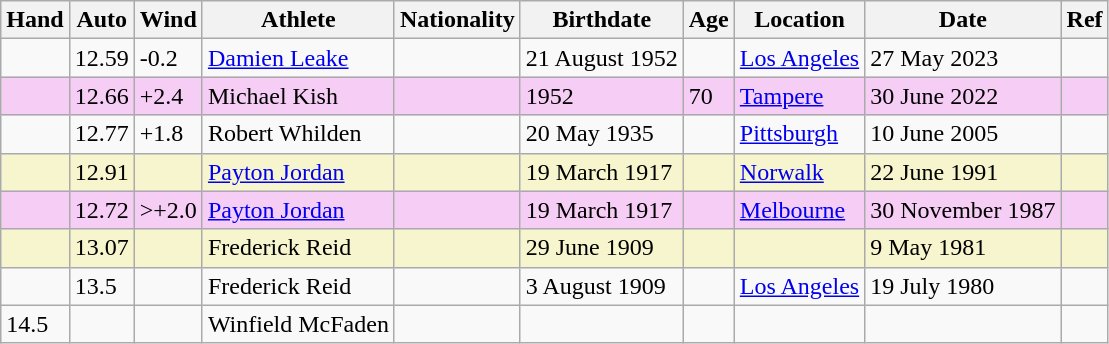<table class="wikitable">
<tr>
<th>Hand</th>
<th>Auto</th>
<th>Wind</th>
<th>Athlete</th>
<th>Nationality</th>
<th>Birthdate</th>
<th>Age</th>
<th>Location</th>
<th>Date</th>
<th>Ref</th>
</tr>
<tr>
<td></td>
<td>12.59</td>
<td>-0.2</td>
<td><a href='#'>Damien Leake</a></td>
<td></td>
<td>21 August 1952</td>
<td></td>
<td><a href='#'>Los Angeles</a></td>
<td>27 May 2023</td>
<td></td>
</tr>
<tr bgcolor=#f6CEF5>
<td></td>
<td>12.66</td>
<td>+2.4</td>
<td>Michael Kish</td>
<td></td>
<td>1952</td>
<td>70</td>
<td><a href='#'>Tampere</a></td>
<td>30 June 2022</td>
<td></td>
</tr>
<tr>
<td></td>
<td>12.77</td>
<td>+1.8</td>
<td>Robert Whilden</td>
<td></td>
<td>20 May 1935</td>
<td></td>
<td><a href='#'>Pittsburgh</a></td>
<td>10 June 2005</td>
<td></td>
</tr>
<tr bgcolor=#f6F5CE>
<td></td>
<td>12.91</td>
<td></td>
<td><a href='#'>Payton Jordan</a></td>
<td></td>
<td>19 March 1917</td>
<td></td>
<td><a href='#'>Norwalk</a></td>
<td>22 June 1991</td>
<td></td>
</tr>
<tr bgcolor=#f6CEF5>
<td></td>
<td>12.72</td>
<td>>+2.0</td>
<td><a href='#'>Payton Jordan</a></td>
<td></td>
<td>19 March 1917</td>
<td></td>
<td><a href='#'>Melbourne</a></td>
<td>30 November 1987</td>
<td></td>
</tr>
<tr bgcolor=#f6F5CE>
<td></td>
<td>13.07</td>
<td></td>
<td>Frederick Reid</td>
<td></td>
<td>29 June 1909</td>
<td></td>
<td></td>
<td>9 May 1981</td>
<td></td>
</tr>
<tr>
<td></td>
<td>13.5</td>
<td></td>
<td>Frederick Reid</td>
<td></td>
<td>3 August 1909</td>
<td></td>
<td><a href='#'>Los Angeles</a></td>
<td>19 July 1980</td>
<td></td>
</tr>
<tr>
<td>14.5</td>
<td></td>
<td></td>
<td>Winfield McFaden</td>
<td></td>
<td></td>
<td></td>
<td></td>
<td></td>
<td></td>
</tr>
</table>
